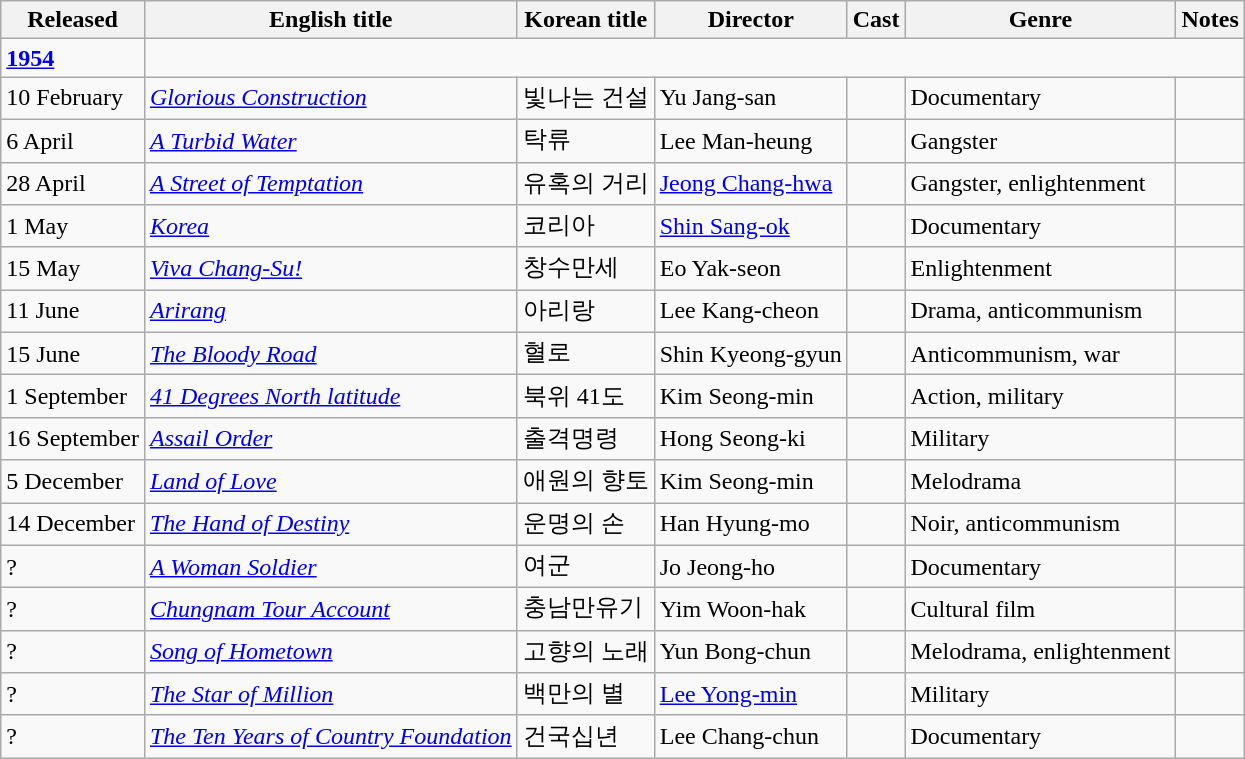<table class="wikitable">
<tr>
<th>Released</th>
<th>English title</th>
<th>Korean title</th>
<th>Director</th>
<th>Cast</th>
<th>Genre</th>
<th>Notes</th>
</tr>
<tr>
<td><strong><a href='#'>1954</a></strong></td>
</tr>
<tr>
<td>10 February</td>
<td><em><a href='#'>Glorious Construction</a></em></td>
<td>빛나는 건설</td>
<td>Yu Jang-san</td>
<td></td>
<td>Documentary</td>
<td></td>
</tr>
<tr>
<td>6 April</td>
<td><em><a href='#'>A Turbid Water</a></em></td>
<td>탁류</td>
<td>Lee Man-heung</td>
<td></td>
<td>Gangster</td>
<td></td>
</tr>
<tr>
<td>28 April</td>
<td><em><a href='#'>A Street of Temptation</a></em></td>
<td>유혹의 거리</td>
<td><a href='#'>Jeong Chang-hwa</a></td>
<td></td>
<td>Gangster, enlightenment</td>
<td></td>
</tr>
<tr>
<td>1 May</td>
<td><em><a href='#'>Korea</a></em></td>
<td>코리아</td>
<td><a href='#'>Shin Sang-ok</a></td>
<td></td>
<td>Documentary</td>
<td></td>
</tr>
<tr>
<td>15 May</td>
<td><em><a href='#'>Viva Chang-Su!</a></em></td>
<td>창수만세</td>
<td>Eo Yak-seon</td>
<td></td>
<td>Enlightenment</td>
<td></td>
</tr>
<tr>
<td>11 June</td>
<td><em><a href='#'>Arirang</a></em></td>
<td>아리랑</td>
<td>Lee Kang-cheon</td>
<td></td>
<td>Drama, anticommunism</td>
<td></td>
</tr>
<tr>
<td>15 June</td>
<td><em><a href='#'>The Bloody Road</a></em></td>
<td>혈로</td>
<td>Shin Kyeong-gyun</td>
<td></td>
<td>Anticommunism, war</td>
<td></td>
</tr>
<tr>
<td>1 September</td>
<td><em><a href='#'>41 Degrees North latitude</a></em></td>
<td>북위 41도</td>
<td>Kim Seong-min</td>
<td></td>
<td>Action, military</td>
<td></td>
</tr>
<tr>
<td>16 September</td>
<td><em><a href='#'>Assail Order</a></em></td>
<td>출격명령</td>
<td>Hong Seong-ki</td>
<td></td>
<td>Military</td>
<td></td>
</tr>
<tr>
<td>5 December</td>
<td><em><a href='#'>Land of Love</a></em></td>
<td>애원의 향토</td>
<td>Kim Seong-min</td>
<td></td>
<td>Melodrama</td>
<td></td>
</tr>
<tr>
<td>14 December</td>
<td><em><a href='#'>The Hand of Destiny</a></em></td>
<td>운명의 손</td>
<td>Han Hyung-mo</td>
<td></td>
<td>Noir, anticommunism</td>
<td></td>
</tr>
<tr>
<td>?</td>
<td><em><a href='#'>A Woman Soldier</a></em></td>
<td>여군</td>
<td>Jo Jeong-ho</td>
<td></td>
<td>Documentary</td>
<td></td>
</tr>
<tr>
<td>?</td>
<td><em><a href='#'>Chungnam Tour Account</a></em></td>
<td>충남만유기</td>
<td>Yim Woon-hak</td>
<td></td>
<td>Cultural film</td>
<td></td>
</tr>
<tr>
<td>?</td>
<td><em><a href='#'>Song of Hometown</a></em></td>
<td>고향의 노래</td>
<td>Yun Bong-chun</td>
<td></td>
<td>Melodrama, enlightenment</td>
<td></td>
</tr>
<tr>
<td>?</td>
<td><em><a href='#'>The Star of Million</a></em></td>
<td>백만의 별</td>
<td><a href='#'>Lee Yong-min</a></td>
<td></td>
<td>Military</td>
<td></td>
</tr>
<tr>
<td>?</td>
<td><em><a href='#'>The Ten Years of Country Foundation</a></em></td>
<td>건국십년</td>
<td>Lee Chang-chun</td>
<td></td>
<td>Documentary</td>
<td></td>
</tr>
</table>
